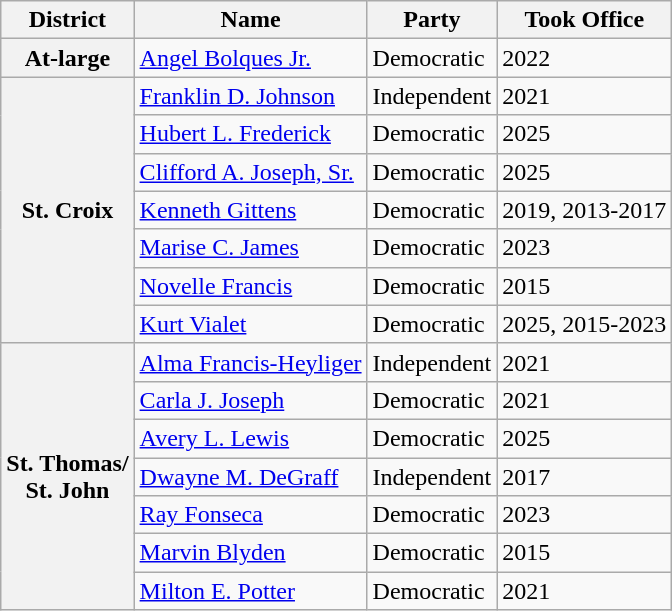<table class=wikitable>
<tr>
<th>District</th>
<th>Name</th>
<th>Party</th>
<th>Took Office</th>
</tr>
<tr>
<th>At-large</th>
<td><a href='#'>Angel Bolques Jr.</a></td>
<td>Democratic</td>
<td>2022</td>
</tr>
<tr>
<th rowspan=7>St. Croix</th>
<td><a href='#'>Franklin D. Johnson</a></td>
<td>Independent</td>
<td>2021</td>
</tr>
<tr>
<td><a href='#'>Hubert L. Frederick</a></td>
<td>Democratic</td>
<td>2025</td>
</tr>
<tr>
<td><a href='#'>Clifford A. Joseph, Sr. </a></td>
<td>Democratic</td>
<td>2025</td>
</tr>
<tr>
<td><a href='#'>Kenneth Gittens</a></td>
<td>Democratic</td>
<td>2019, 2013-2017</td>
</tr>
<tr>
<td><a href='#'>Marise C. James</a></td>
<td>Democratic</td>
<td>2023</td>
</tr>
<tr>
<td><a href='#'>Novelle Francis</a></td>
<td>Democratic</td>
<td>2015</td>
</tr>
<tr>
<td><a href='#'>Kurt Vialet</a></td>
<td>Democratic</td>
<td>2025, 2015-2023</td>
</tr>
<tr>
<th rowspan=7>St. Thomas/<br>St. John</th>
<td><a href='#'>Alma Francis-Heyliger</a></td>
<td>Independent</td>
<td>2021</td>
</tr>
<tr>
<td><a href='#'>Carla J. Joseph</a></td>
<td>Democratic</td>
<td>2021</td>
</tr>
<tr>
<td><a href='#'>Avery L. Lewis</a></td>
<td>Democratic</td>
<td>2025</td>
</tr>
<tr>
<td><a href='#'>Dwayne M. DeGraff</a></td>
<td>Independent</td>
<td>2017</td>
</tr>
<tr>
<td><a href='#'>Ray Fonseca</a></td>
<td>Democratic</td>
<td>2023</td>
</tr>
<tr>
<td><a href='#'>Marvin Blyden</a></td>
<td>Democratic</td>
<td>2015</td>
</tr>
<tr>
<td><a href='#'>Milton E. Potter</a></td>
<td>Democratic</td>
<td>2021</td>
</tr>
</table>
